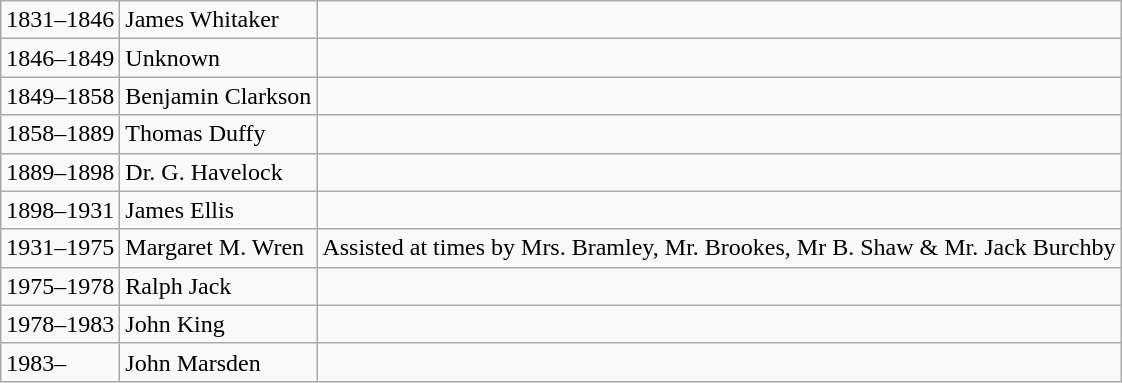<table class="wikitable">
<tr>
<td>1831–1846</td>
<td>James Whitaker</td>
<td></td>
</tr>
<tr>
<td>1846–1849</td>
<td>Unknown</td>
<td></td>
</tr>
<tr>
<td>1849–1858</td>
<td>Benjamin Clarkson</td>
<td></td>
</tr>
<tr>
<td>1858–1889</td>
<td>Thomas Duffy</td>
<td></td>
</tr>
<tr>
<td>1889–1898</td>
<td>Dr. G. Havelock</td>
<td></td>
</tr>
<tr>
<td>1898–1931</td>
<td>James Ellis</td>
<td></td>
</tr>
<tr>
<td>1931–1975</td>
<td>Margaret M. Wren</td>
<td>Assisted at times by Mrs. Bramley, Mr. Brookes, Mr B. Shaw & Mr. Jack Burchby</td>
</tr>
<tr>
<td>1975–1978</td>
<td>Ralph Jack</td>
<td></td>
</tr>
<tr>
<td>1978–1983</td>
<td>John King</td>
<td></td>
</tr>
<tr>
<td>1983–</td>
<td>John Marsden</td>
<td></td>
</tr>
</table>
